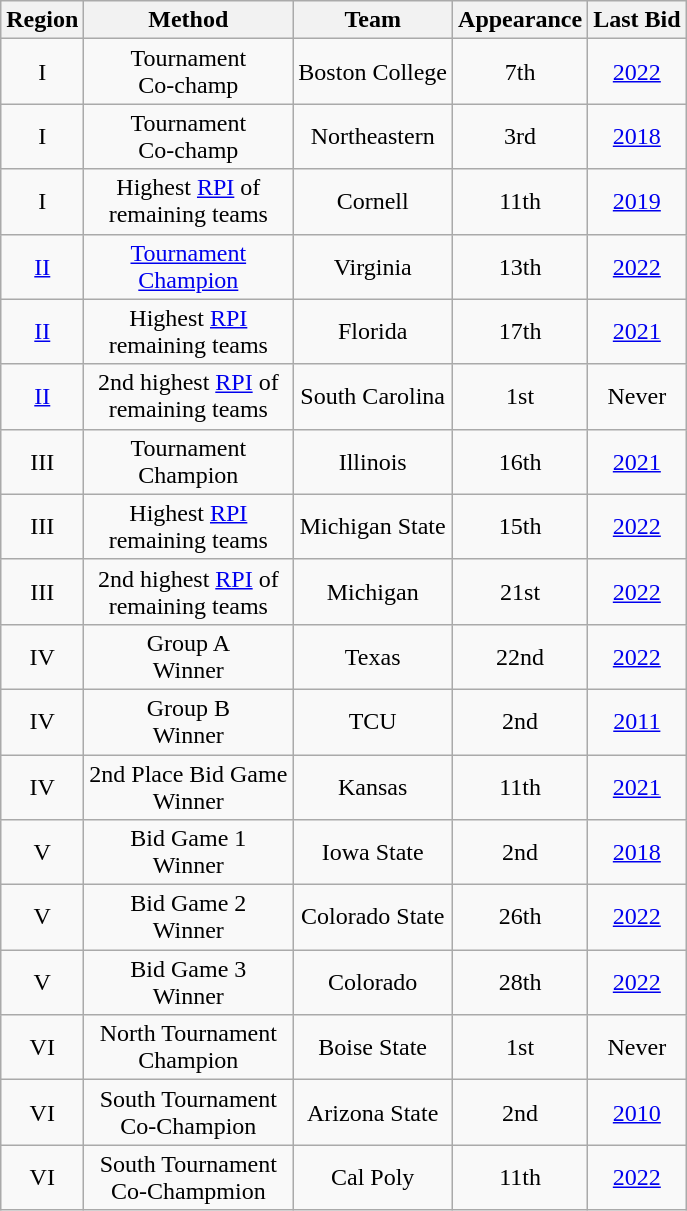<table class="wikitable sortable" style="text-align:center">
<tr>
<th>Region</th>
<th>Method</th>
<th>Team</th>
<th>Appearance</th>
<th>Last Bid</th>
</tr>
<tr>
<td>I</td>
<td>Tournament<br>Co-champ</td>
<td>Boston College</td>
<td>7th</td>
<td><a href='#'>2022</a></td>
</tr>
<tr>
<td>I</td>
<td>Tournament<br>Co-champ</td>
<td>Northeastern</td>
<td>3rd</td>
<td><a href='#'>2018</a></td>
</tr>
<tr>
<td>I</td>
<td>Highest <a href='#'>RPI</a> of<br>remaining teams</td>
<td>Cornell</td>
<td>11th</td>
<td><a href='#'>2019</a></td>
</tr>
<tr>
<td><a href='#'>II</a></td>
<td><a href='#'>Tournament<br>Champion</a></td>
<td>Virginia</td>
<td>13th</td>
<td><a href='#'>2022</a></td>
</tr>
<tr>
<td><a href='#'>II</a></td>
<td>Highest <a href='#'>RPI</a><br>remaining teams</td>
<td>Florida</td>
<td>17th</td>
<td><a href='#'>2021</a></td>
</tr>
<tr>
<td><a href='#'>II</a></td>
<td>2nd highest <a href='#'>RPI</a> of <br>remaining teams</td>
<td>South Carolina</td>
<td>1st</td>
<td>Never</td>
</tr>
<tr>
<td>III</td>
<td>Tournament<br>Champion</td>
<td>Illinois</td>
<td>16th</td>
<td><a href='#'>2021</a></td>
</tr>
<tr>
<td>III</td>
<td>Highest <a href='#'>RPI</a> <br>remaining teams</td>
<td>Michigan State</td>
<td>15th</td>
<td><a href='#'>2022</a></td>
</tr>
<tr>
<td>III</td>
<td>2nd highest <a href='#'>RPI</a> of<br>remaining teams</td>
<td>Michigan</td>
<td>21st</td>
<td><a href='#'>2022</a></td>
</tr>
<tr>
<td>IV</td>
<td>Group A<br>Winner</td>
<td>Texas</td>
<td>22nd</td>
<td><a href='#'>2022</a></td>
</tr>
<tr>
<td>IV</td>
<td>Group B<br>Winner</td>
<td>TCU</td>
<td>2nd</td>
<td><a href='#'>2011</a></td>
</tr>
<tr>
<td>IV</td>
<td>2nd Place Bid Game<br>Winner</td>
<td>Kansas</td>
<td>11th</td>
<td><a href='#'>2021</a></td>
</tr>
<tr>
<td>V</td>
<td>Bid Game 1<br>Winner</td>
<td>Iowa State</td>
<td>2nd</td>
<td><a href='#'>2018</a></td>
</tr>
<tr>
<td>V</td>
<td>Bid Game 2<br>Winner</td>
<td>Colorado State</td>
<td>26th</td>
<td><a href='#'>2022</a></td>
</tr>
<tr>
<td>V</td>
<td>Bid Game 3<br>Winner</td>
<td>Colorado</td>
<td>28th</td>
<td><a href='#'>2022</a></td>
</tr>
<tr>
<td>VI</td>
<td>North Tournament<br>Champion</td>
<td>Boise State</td>
<td>1st</td>
<td>Never</td>
</tr>
<tr>
<td>VI</td>
<td>South Tournament<br>Co-Champion</td>
<td>Arizona State</td>
<td>2nd</td>
<td><a href='#'>2010</a></td>
</tr>
<tr>
<td>VI</td>
<td>South Tournament<br>Co-Champmion</td>
<td>Cal Poly</td>
<td>11th</td>
<td><a href='#'>2022</a></td>
</tr>
</table>
